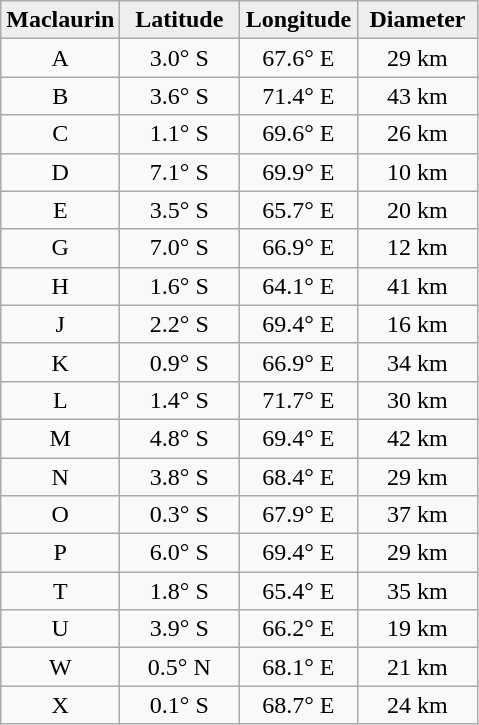<table class="wikitable">
<tr>
<th width="25%" style="background:#eeeeee;">Maclaurin</th>
<th width="25%" style="background:#eeeeee;">Latitude</th>
<th width="25%" style="background:#eeeeee;">Longitude</th>
<th width="25%" style="background:#eeeeee;">Diameter</th>
</tr>
<tr>
<td align="center">A</td>
<td align="center">3.0° S</td>
<td align="center">67.6° E</td>
<td align="center">29 km</td>
</tr>
<tr>
<td align="center">B</td>
<td align="center">3.6° S</td>
<td align="center">71.4° E</td>
<td align="center">43 km</td>
</tr>
<tr>
<td align="center">C</td>
<td align="center">1.1° S</td>
<td align="center">69.6° E</td>
<td align="center">26 km</td>
</tr>
<tr>
<td align="center">D</td>
<td align="center">7.1° S</td>
<td align="center">69.9° E</td>
<td align="center">10 km</td>
</tr>
<tr>
<td align="center">E</td>
<td align="center">3.5° S</td>
<td align="center">65.7° E</td>
<td align="center">20 km</td>
</tr>
<tr>
<td align="center">G</td>
<td align="center">7.0° S</td>
<td align="center">66.9° E</td>
<td align="center">12 km</td>
</tr>
<tr>
<td align="center">H</td>
<td align="center">1.6° S</td>
<td align="center">64.1° E</td>
<td align="center">41 km</td>
</tr>
<tr>
<td align="center">J</td>
<td align="center">2.2° S</td>
<td align="center">69.4° E</td>
<td align="center">16 km</td>
</tr>
<tr>
<td align="center">K</td>
<td align="center">0.9° S</td>
<td align="center">66.9° E</td>
<td align="center">34 km</td>
</tr>
<tr>
<td align="center">L</td>
<td align="center">1.4° S</td>
<td align="center">71.7° E</td>
<td align="center">30 km</td>
</tr>
<tr>
<td align="center">M</td>
<td align="center">4.8° S</td>
<td align="center">69.4° E</td>
<td align="center">42 km</td>
</tr>
<tr>
<td align="center">N</td>
<td align="center">3.8° S</td>
<td align="center">68.4° E</td>
<td align="center">29 km</td>
</tr>
<tr>
<td align="center">O</td>
<td align="center">0.3° S</td>
<td align="center">67.9° E</td>
<td align="center">37 km</td>
</tr>
<tr>
<td align="center">P</td>
<td align="center">6.0° S</td>
<td align="center">69.4° E</td>
<td align="center">29 km</td>
</tr>
<tr>
<td align="center">T</td>
<td align="center">1.8° S</td>
<td align="center">65.4° E</td>
<td align="center">35 km</td>
</tr>
<tr>
<td align="center">U</td>
<td align="center">3.9° S</td>
<td align="center">66.2° E</td>
<td align="center">19 km</td>
</tr>
<tr>
<td align="center">W</td>
<td align="center">0.5° N</td>
<td align="center">68.1° E</td>
<td align="center">21 km</td>
</tr>
<tr>
<td align="center">X</td>
<td align="center">0.1° S</td>
<td align="center">68.7° E</td>
<td align="center">24 km</td>
</tr>
</table>
